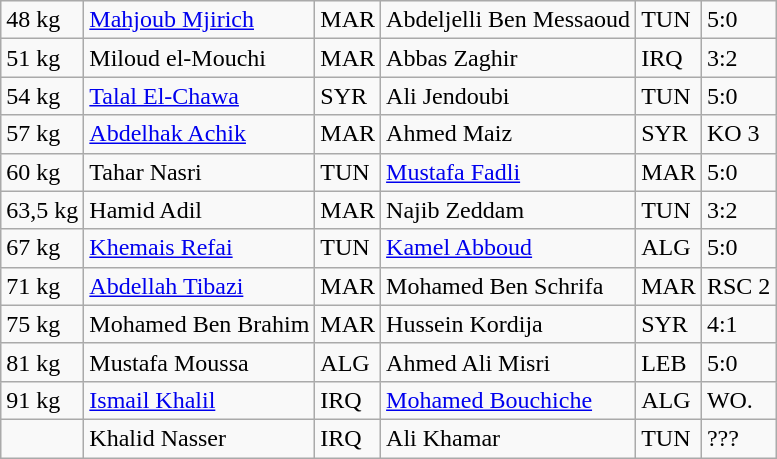<table class="wikitable">
<tr>
<td>48 kg</td>
<td><a href='#'>Mahjoub Mjirich</a></td>
<td>MAR</td>
<td>Abdeljelli Ben Messaoud</td>
<td>TUN</td>
<td>5:0</td>
</tr>
<tr>
<td>51 kg</td>
<td>Miloud  el-Mouchi</td>
<td>MAR</td>
<td>Abbas Zaghir</td>
<td>IRQ</td>
<td>3:2</td>
</tr>
<tr>
<td>54 kg</td>
<td><a href='#'>Talal El-Chawa</a></td>
<td>SYR</td>
<td>Ali Jendoubi</td>
<td>TUN</td>
<td>5:0</td>
</tr>
<tr>
<td>57 kg</td>
<td><a href='#'>Abdelhak Achik</a></td>
<td>MAR</td>
<td>Ahmed Maiz</td>
<td>SYR</td>
<td>KO 3</td>
</tr>
<tr>
<td>60 kg</td>
<td>Tahar Nasri</td>
<td>TUN</td>
<td><a href='#'>Mustafa Fadli</a></td>
<td>MAR</td>
<td>5:0</td>
</tr>
<tr>
<td>63,5 kg</td>
<td>Hamid Adil</td>
<td>MAR</td>
<td>Najib Zeddam</td>
<td>TUN</td>
<td>3:2</td>
</tr>
<tr>
<td>67 kg</td>
<td><a href='#'>Khemais Refai</a></td>
<td>TUN</td>
<td><a href='#'>Kamel Abboud</a></td>
<td>ALG</td>
<td>5:0</td>
</tr>
<tr>
<td>71 kg</td>
<td><a href='#'>Abdellah Tibazi</a></td>
<td>MAR</td>
<td>Mohamed Ben Schrifa</td>
<td>MAR</td>
<td>RSC 2</td>
</tr>
<tr>
<td>75 kg</td>
<td>Mohamed Ben Brahim</td>
<td>MAR</td>
<td>Hussein Kordija</td>
<td>SYR</td>
<td>4:1</td>
</tr>
<tr>
<td>81 kg</td>
<td>Mustafa Moussa</td>
<td>ALG</td>
<td>Ahmed Ali Misri</td>
<td>LEB</td>
<td>5:0</td>
</tr>
<tr>
<td>91 kg</td>
<td><a href='#'>Ismail Khalil</a></td>
<td>IRQ</td>
<td><a href='#'>Mohamed Bouchiche</a></td>
<td>ALG</td>
<td>WO.</td>
</tr>
<tr>
<td></td>
<td>Khalid Nasser</td>
<td>IRQ</td>
<td>Ali Khamar</td>
<td>TUN</td>
<td>???</td>
</tr>
</table>
